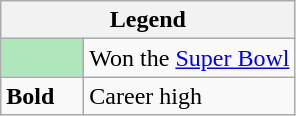<table class="wikitable">
<tr>
<th colspan="2">Legend</th>
</tr>
<tr>
<td style="background:#afe6ba; width:3em;"></td>
<td>Won the <a href='#'>Super Bowl</a></td>
</tr>
<tr>
<td><strong>Bold</strong></td>
<td>Career high</td>
</tr>
</table>
